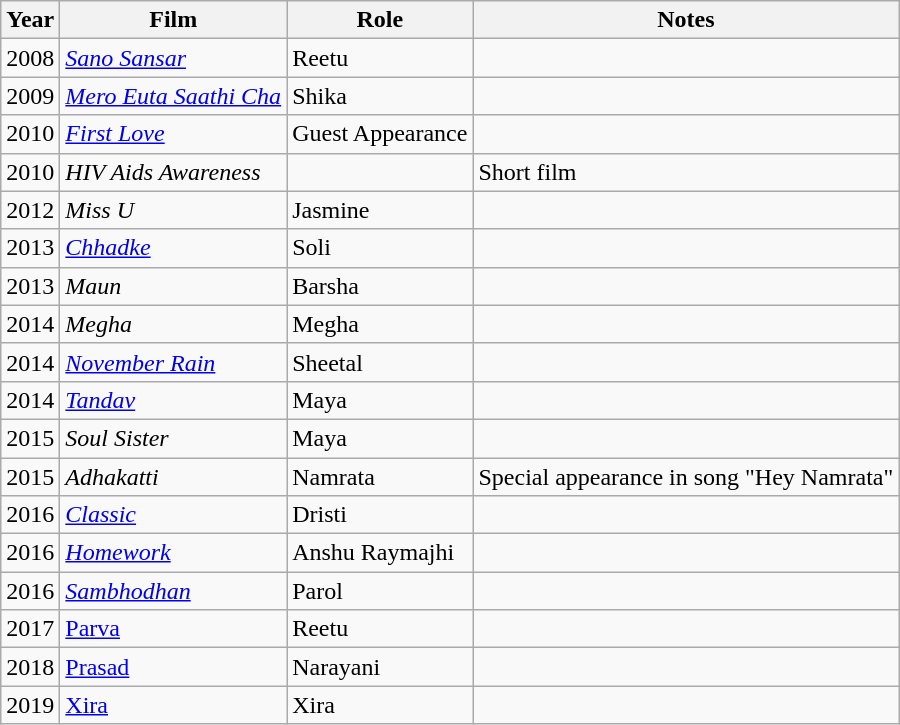<table class="wikitable">
<tr style="text-align:center;">
<th>Year</th>
<th>Film</th>
<th>Role</th>
<th>Notes</th>
</tr>
<tr>
<td>2008</td>
<td><em><a href='#'>Sano Sansar</a> </em></td>
<td>Reetu</td>
<td></td>
</tr>
<tr>
<td>2009</td>
<td><em><a href='#'>Mero Euta Saathi Cha</a></em></td>
<td>Shika</td>
<td></td>
</tr>
<tr>
<td>2010</td>
<td><em><a href='#'>First Love</a> </em></td>
<td>Guest Appearance</td>
<td></td>
</tr>
<tr>
<td>2010</td>
<td><em>HIV Aids Awareness</em></td>
<td></td>
<td>Short film</td>
</tr>
<tr>
<td>2012</td>
<td><em>Miss U</em></td>
<td>Jasmine</td>
<td></td>
</tr>
<tr>
<td>2013</td>
<td><em><a href='#'>Chhadke</a> </em></td>
<td>Soli</td>
<td></td>
</tr>
<tr>
<td>2013</td>
<td><em>Maun</em></td>
<td>Barsha</td>
<td></td>
</tr>
<tr>
<td>2014</td>
<td><em>Megha</em></td>
<td>Megha</td>
<td></td>
</tr>
<tr>
<td>2014</td>
<td><em><a href='#'>November Rain</a></em></td>
<td>Sheetal</td>
<td></td>
</tr>
<tr>
<td>2014</td>
<td><em><a href='#'>Tandav</a></em></td>
<td>Maya</td>
<td></td>
</tr>
<tr>
<td>2015</td>
<td><em>Soul Sister</em></td>
<td>Maya</td>
<td></td>
</tr>
<tr>
<td>2015</td>
<td><em>Adhakatti</em></td>
<td>Namrata</td>
<td>Special appearance in song "Hey Namrata"</td>
</tr>
<tr>
<td>2016</td>
<td><em><a href='#'>Classic</a></em></td>
<td>Dristi</td>
<td></td>
</tr>
<tr>
<td>2016</td>
<td><em><a href='#'>Homework</a></em></td>
<td>Anshu Raymajhi</td>
<td></td>
</tr>
<tr>
<td>2016</td>
<td><em><a href='#'>Sambhodhan</a></em></td>
<td>Parol</td>
<td></td>
</tr>
<tr>
<td>2017</td>
<td><a href='#'>Parva</a></td>
<td>Reetu</td>
<td></td>
</tr>
<tr>
<td>2018</td>
<td><a href='#'>Prasad</a></td>
<td>Narayani</td>
<td></td>
</tr>
<tr>
<td>2019</td>
<td><a href='#'>Xira</a></td>
<td>Xira</td>
<td></td>
</tr>
</table>
